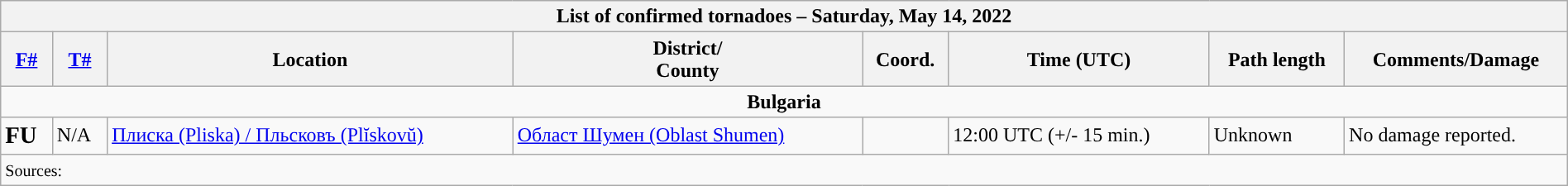<table class="wikitable collapsible" width="100%">
<tr>
<th colspan="8">List of confirmed tornadoes – Saturday, May 14, 2022</th>
</tr>
<tr>
<th><a href='#'>F#</a></th>
<th><a href='#'>T#</a></th>
<th>Location</th>
<th>District/<br>County</th>
<th>Coord.</th>
<th>Time (UTC)</th>
<th>Path length</th>
<th>Comments/Damage</th>
</tr>
<tr>
<td colspan="8" align=center><strong>Bulgaria</strong></td>
</tr>
<tr>
<td><big><strong>FU</strong></big></td>
<td>N/A</td>
<td><a href='#'>Плиска (Pliska) / Пльсковъ (Plĭskovŭ)</a></td>
<td><a href='#'>Област Шумен (Oblast Shumen)</a></td>
<td></td>
<td>12:00 UTC (+/- 15 min.)</td>
<td>Unknown</td>
<td>No damage reported.</td>
</tr>
<tr>
<td colspan="8"><small>Sources:  </small></td>
</tr>
</table>
